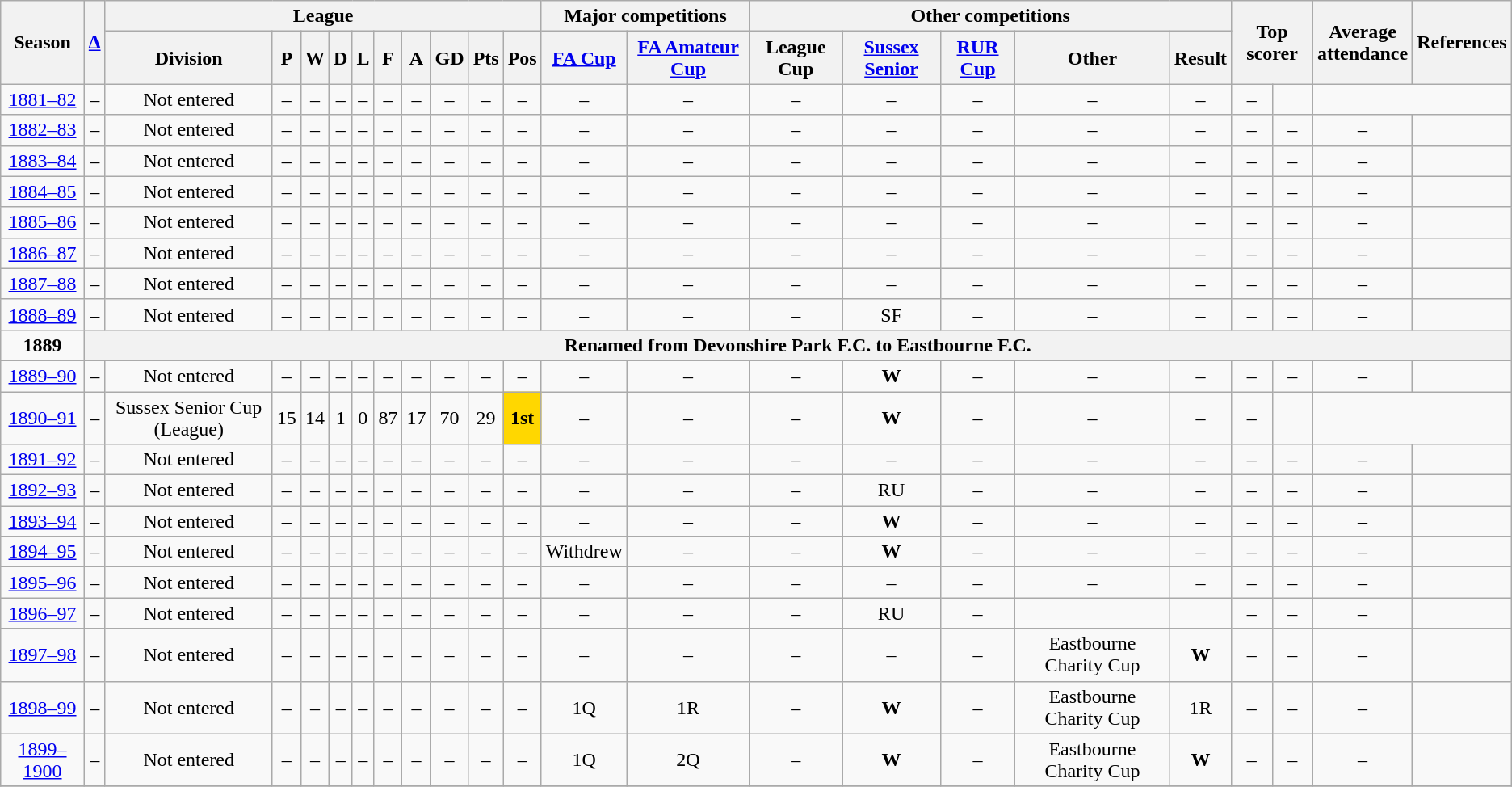<table class="wikitable" style="text-align: center">
<tr>
<th rowspan=2>Season</th>
<th rowspan=2><a href='#'>∆</a></th>
<th colspan=10>League</th>
<th colspan=2>Major competitions</th>
<th colspan=5>Other competitions</th>
<th colspan=2 rowspan=2>Top scorer</th>
<th rowspan=2>Average<br>attendance</th>
<th rowspan=2>References</th>
</tr>
<tr>
<th>Division</th>
<th>P</th>
<th>W</th>
<th>D</th>
<th>L</th>
<th>F</th>
<th>A</th>
<th>GD</th>
<th>Pts</th>
<th>Pos</th>
<th><a href='#'>FA Cup</a></th>
<th><a href='#'>FA Amateur Cup</a></th>
<th>League Cup</th>
<th><a href='#'>Sussex Senior</a></th>
<th><a href='#'>RUR Cup</a></th>
<th>Other</th>
<th>Result</th>
</tr>
<tr>
<td><a href='#'>1881–82</a></td>
<td>–</td>
<td>Not entered</td>
<td>–</td>
<td>–</td>
<td>–</td>
<td>–</td>
<td>–</td>
<td>–</td>
<td>–</td>
<td>–</td>
<td>–</td>
<td> –</td>
<td> –</td>
<td> –</td>
<td> –</td>
<td> –</td>
<td> –</td>
<td> –</td>
<td> –</td>
<td></td>
</tr>
<tr>
<td><a href='#'>1882–83</a></td>
<td>–</td>
<td>Not entered</td>
<td>–</td>
<td>–</td>
<td>–</td>
<td>–</td>
<td>–</td>
<td>–</td>
<td>–</td>
<td>–</td>
<td>–</td>
<td> –</td>
<td> –</td>
<td> –</td>
<td> –</td>
<td> –</td>
<td> –</td>
<td> –</td>
<td> –</td>
<td> –</td>
<td> –</td>
<td></td>
</tr>
<tr>
<td><a href='#'>1883–84</a></td>
<td>–</td>
<td>Not entered</td>
<td>–</td>
<td>–</td>
<td>–</td>
<td>–</td>
<td>–</td>
<td>–</td>
<td>–</td>
<td>–</td>
<td>–</td>
<td> –</td>
<td> –</td>
<td> –</td>
<td> –</td>
<td> –</td>
<td> –</td>
<td> –</td>
<td> –</td>
<td> –</td>
<td> –</td>
<td></td>
</tr>
<tr>
<td><a href='#'>1884–85</a></td>
<td>–</td>
<td>Not entered</td>
<td>–</td>
<td>–</td>
<td>–</td>
<td>–</td>
<td>–</td>
<td>–</td>
<td>–</td>
<td>–</td>
<td>–</td>
<td> –</td>
<td> –</td>
<td> –</td>
<td> –</td>
<td> –</td>
<td> –</td>
<td> –</td>
<td> –</td>
<td> –</td>
<td> –</td>
<td></td>
</tr>
<tr>
<td><a href='#'>1885–86</a></td>
<td>–</td>
<td>Not entered</td>
<td>–</td>
<td>–</td>
<td>–</td>
<td>–</td>
<td>–</td>
<td>–</td>
<td>–</td>
<td>–</td>
<td>–</td>
<td> –</td>
<td> –</td>
<td> –</td>
<td> –</td>
<td> –</td>
<td> –</td>
<td> –</td>
<td> –</td>
<td> –</td>
<td> –</td>
<td></td>
</tr>
<tr>
<td><a href='#'>1886–87</a></td>
<td>–</td>
<td>Not entered</td>
<td>–</td>
<td>–</td>
<td>–</td>
<td>–</td>
<td>–</td>
<td>–</td>
<td>–</td>
<td>–</td>
<td>–</td>
<td> –</td>
<td> –</td>
<td> –</td>
<td> –</td>
<td> –</td>
<td> –</td>
<td> –</td>
<td> –</td>
<td> –</td>
<td> –</td>
<td></td>
</tr>
<tr>
<td><a href='#'>1887–88</a></td>
<td>–</td>
<td>Not entered</td>
<td>–</td>
<td>–</td>
<td>–</td>
<td>–</td>
<td>–</td>
<td>–</td>
<td>–</td>
<td>–</td>
<td>–</td>
<td> –</td>
<td> –</td>
<td> –</td>
<td> –</td>
<td> –</td>
<td> –</td>
<td> –</td>
<td> –</td>
<td> –</td>
<td> –</td>
<td></td>
</tr>
<tr>
<td><a href='#'>1888–89</a></td>
<td>–</td>
<td>Not entered</td>
<td>–</td>
<td>–</td>
<td>–</td>
<td>–</td>
<td>–</td>
<td>–</td>
<td>–</td>
<td>–</td>
<td>–</td>
<td> –</td>
<td> –</td>
<td> –</td>
<td> SF</td>
<td> –</td>
<td> –</td>
<td> –</td>
<td> –</td>
<td> –</td>
<td> –</td>
<td></td>
</tr>
<tr>
<td><strong>1889</strong></td>
<th colspan=22><strong>Renamed from Devonshire Park F.C. to Eastbourne F.C. </strong></th>
</tr>
<tr>
<td><a href='#'>1889–90</a></td>
<td>–</td>
<td>Not entered</td>
<td>–</td>
<td>–</td>
<td>–</td>
<td>–</td>
<td>–</td>
<td>–</td>
<td>–</td>
<td>–</td>
<td>–</td>
<td> –</td>
<td> –</td>
<td> –</td>
<td> <div><strong>W</strong></div></td>
<td> –</td>
<td> –</td>
<td> –</td>
<td> –</td>
<td> –</td>
<td> –</td>
<td></td>
</tr>
<tr>
<td><a href='#'>1890–91</a></td>
<td>–</td>
<td>Sussex Senior Cup (League)</td>
<td>15</td>
<td>14</td>
<td>1</td>
<td>0</td>
<td>87</td>
<td>17</td>
<td>70</td>
<td>29</td>
<td bgcolor=gold><strong>1st</strong></td>
<td>–</td>
<td>–</td>
<td>–</td>
<td><div><strong>W</strong></div></td>
<td>–</td>
<td>–</td>
<td>–</td>
<td>–</td>
<td></td>
</tr>
<tr>
<td><a href='#'>1891–92</a></td>
<td>–</td>
<td>Not entered</td>
<td>–</td>
<td>–</td>
<td>–</td>
<td>–</td>
<td>–</td>
<td>–</td>
<td>–</td>
<td>–</td>
<td>–</td>
<td> –</td>
<td> –</td>
<td> –</td>
<td> –</td>
<td> –</td>
<td> –</td>
<td> –</td>
<td> –</td>
<td> –</td>
<td> –</td>
<td></td>
</tr>
<tr>
<td><a href='#'>1892–93</a></td>
<td>–</td>
<td>Not entered</td>
<td>–</td>
<td>–</td>
<td>–</td>
<td>–</td>
<td>–</td>
<td>–</td>
<td>–</td>
<td>–</td>
<td>–</td>
<td> –</td>
<td> –</td>
<td> –</td>
<td> <div>RU</div></td>
<td> –</td>
<td> –</td>
<td> –</td>
<td> –</td>
<td> –</td>
<td> –</td>
<td></td>
</tr>
<tr>
<td><a href='#'>1893–94</a></td>
<td>–</td>
<td>Not entered</td>
<td>–</td>
<td>–</td>
<td>–</td>
<td>–</td>
<td>–</td>
<td>–</td>
<td>–</td>
<td>–</td>
<td>–</td>
<td> –</td>
<td> –</td>
<td> –</td>
<td> <div><strong>W</strong></div></td>
<td> –</td>
<td> –</td>
<td> –</td>
<td> –</td>
<td> –</td>
<td> –</td>
<td></td>
</tr>
<tr>
<td><a href='#'>1894–95</a></td>
<td>–</td>
<td>Not entered</td>
<td>–</td>
<td>–</td>
<td>–</td>
<td>–</td>
<td>–</td>
<td>–</td>
<td>–</td>
<td>–</td>
<td>–</td>
<td> Withdrew</td>
<td> –</td>
<td> –</td>
<td> <div><strong>W</strong></div></td>
<td> –</td>
<td> –</td>
<td> –</td>
<td> –</td>
<td> –</td>
<td> –</td>
<td></td>
</tr>
<tr>
<td><a href='#'>1895–96</a></td>
<td>–</td>
<td>Not entered</td>
<td>–</td>
<td>–</td>
<td>–</td>
<td>–</td>
<td>–</td>
<td>–</td>
<td>–</td>
<td>–</td>
<td>–</td>
<td> –</td>
<td> –</td>
<td> –</td>
<td> –</td>
<td> –</td>
<td> –</td>
<td> –</td>
<td> –</td>
<td> –</td>
<td> –</td>
<td></td>
</tr>
<tr>
<td><a href='#'>1896–97</a></td>
<td>–</td>
<td>Not entered</td>
<td>–</td>
<td>–</td>
<td>–</td>
<td>–</td>
<td>–</td>
<td>–</td>
<td>–</td>
<td>–</td>
<td>–</td>
<td> –</td>
<td> –</td>
<td> –</td>
<td> <div>RU</div></td>
<td> –</td>
<td></td>
<td></td>
<td> –</td>
<td> –</td>
<td> –</td>
<td></td>
</tr>
<tr>
<td><a href='#'>1897–98</a></td>
<td>–</td>
<td>Not entered</td>
<td>–</td>
<td>–</td>
<td>–</td>
<td>–</td>
<td>–</td>
<td>–</td>
<td>–</td>
<td>–</td>
<td>–</td>
<td> –</td>
<td> –</td>
<td> –</td>
<td> –</td>
<td> –</td>
<td> Eastbourne Charity Cup</td>
<td> <div><strong>W</strong></div></td>
<td> –</td>
<td> –</td>
<td> –</td>
<td></td>
</tr>
<tr>
<td><a href='#'>1898–99</a></td>
<td>–</td>
<td>Not entered</td>
<td>–</td>
<td>–</td>
<td>–</td>
<td>–</td>
<td>–</td>
<td>–</td>
<td>–</td>
<td>–</td>
<td>–</td>
<td> 1Q</td>
<td> 1R</td>
<td> –</td>
<td> <div><strong>W</strong></div></td>
<td> –</td>
<td> Eastbourne Charity Cup</td>
<td> 1R</td>
<td> –</td>
<td> –</td>
<td> –</td>
<td> </td>
</tr>
<tr>
<td><a href='#'>1899–1900</a></td>
<td>–</td>
<td>Not entered</td>
<td>–</td>
<td>–</td>
<td>–</td>
<td>–</td>
<td>–</td>
<td>–</td>
<td>–</td>
<td>–</td>
<td>–</td>
<td> 1Q</td>
<td> 2Q</td>
<td> –</td>
<td> <div><strong>W</strong></div></td>
<td> –</td>
<td> Eastbourne Charity Cup</td>
<td> <div><strong>W</strong></div></td>
<td> –</td>
<td> –</td>
<td> –</td>
<td> </td>
</tr>
<tr>
</tr>
</table>
